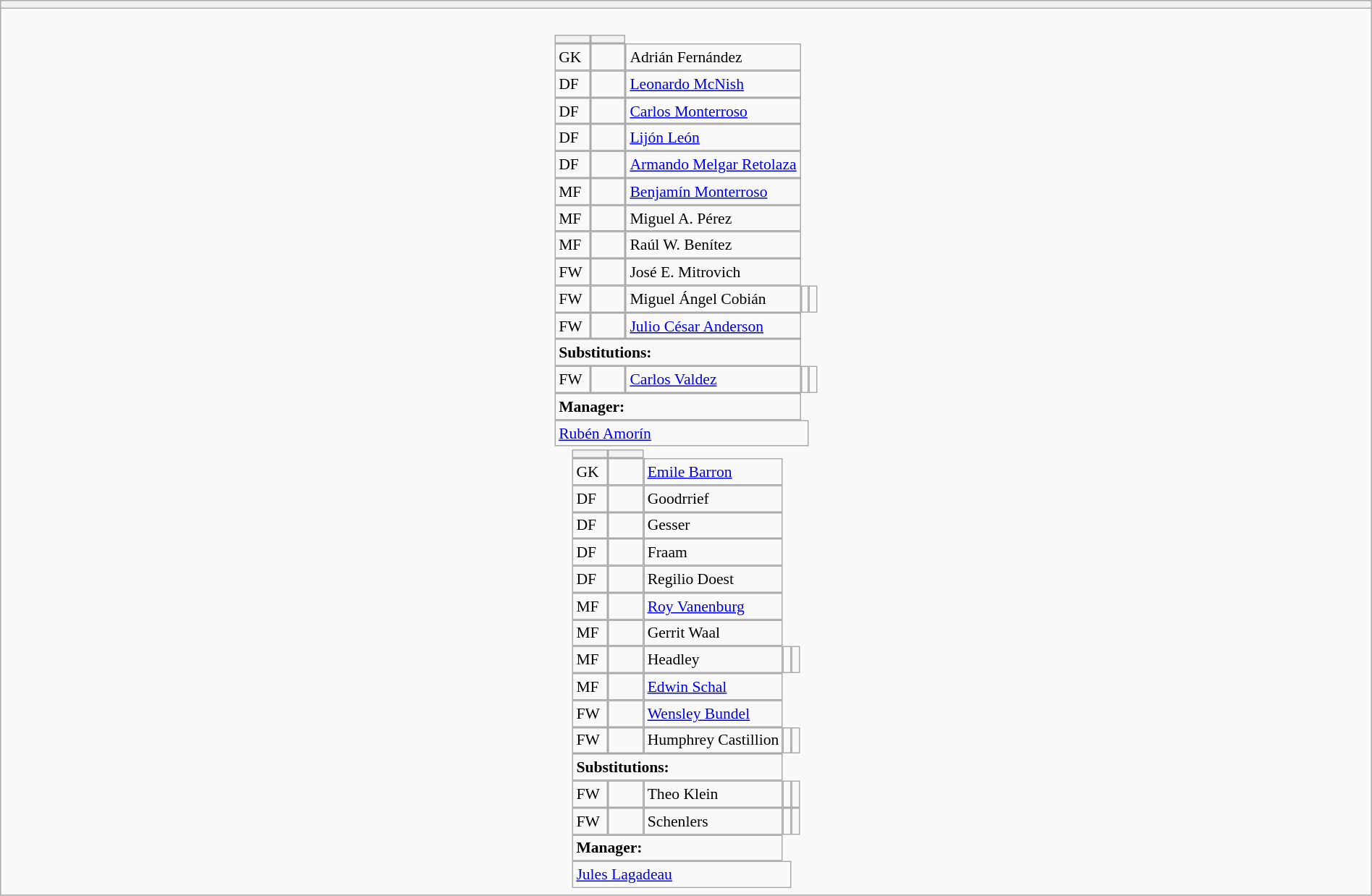<table style="width:100%" class="wikitable collapsible collapsed">
<tr>
<th></th>
</tr>
<tr>
<td><br>






<table style="font-size:90%; margin:0.2em auto;" cellspacing="0" cellpadding="0">
<tr>
<th width="25"></th>
<th width="25"></th>
</tr>
<tr>
<td>GK</td>
<td></td>
<td> Adrián Fernández</td>
</tr>
<tr>
<td>DF</td>
<td></td>
<td> <a href='#'>Leonardo McNish</a></td>
</tr>
<tr>
<td>DF</td>
<td></td>
<td> <a href='#'>Carlos Monterroso</a></td>
</tr>
<tr>
<td>DF</td>
<td></td>
<td> <a href='#'>Lijón León</a></td>
</tr>
<tr>
<td>DF</td>
<td></td>
<td> <a href='#'>Armando Melgar Retolaza</a></td>
</tr>
<tr>
<td>MF</td>
<td></td>
<td> <a href='#'>Benjamín Monterroso</a></td>
</tr>
<tr>
<td>MF</td>
<td></td>
<td> Miguel A. Pérez</td>
</tr>
<tr>
<td>MF</td>
<td></td>
<td> Raúl W. Benítez</td>
</tr>
<tr>
<td>FW</td>
<td></td>
<td> José E. Mitrovich</td>
</tr>
<tr>
<td>FW</td>
<td></td>
<td> Miguel Ángel Cobián</td>
<td></td>
<td></td>
</tr>
<tr>
<td>FW</td>
<td></td>
<td> <a href='#'>Julio César Anderson</a></td>
</tr>
<tr>
<td colspan=3><strong>Substitutions:</strong></td>
</tr>
<tr>
<td>FW</td>
<td></td>
<td> <a href='#'>Carlos Valdez</a></td>
<td></td>
<td></td>
</tr>
<tr>
<td colspan=3><strong>Manager:</strong></td>
</tr>
<tr>
<td colspan=4> <a href='#'>Rubén Amorín</a></td>
</tr>
</table>
<table cellspacing="0" cellpadding="0" style="font-size:90%; margin:0.2em auto;">
<tr>
<th width="25"></th>
<th width="25"></th>
</tr>
<tr>
<td>GK</td>
<td></td>
<td> <a href='#'>Emile Barron</a></td>
</tr>
<tr>
<td>DF</td>
<td></td>
<td> Goodrrief</td>
</tr>
<tr>
<td>DF</td>
<td></td>
<td> Gesser</td>
</tr>
<tr>
<td>DF</td>
<td></td>
<td> Fraam</td>
</tr>
<tr>
<td>DF</td>
<td></td>
<td> Regilio Doest</td>
</tr>
<tr>
<td>MF</td>
<td></td>
<td> <a href='#'>Roy Vanenburg</a></td>
</tr>
<tr>
<td>MF</td>
<td></td>
<td> Gerrit Waal</td>
</tr>
<tr>
<td>MF</td>
<td></td>
<td> Headley</td>
<td></td>
<td></td>
</tr>
<tr>
<td>MF</td>
<td></td>
<td> <a href='#'>Edwin Schal</a></td>
</tr>
<tr>
<td>FW</td>
<td></td>
<td> <a href='#'>Wensley Bundel</a></td>
</tr>
<tr>
<td>FW</td>
<td></td>
<td> Humphrey Castillion</td>
<td></td>
<td></td>
</tr>
<tr>
<td colspan=3><strong>Substitutions:</strong></td>
</tr>
<tr>
<td>FW</td>
<td></td>
<td> Theo Klein</td>
<td></td>
<td></td>
</tr>
<tr>
<td>FW</td>
<td></td>
<td> Schenlers</td>
<td></td>
<td></td>
</tr>
<tr>
<td colspan=3><strong>Manager:</strong></td>
</tr>
<tr>
<td colspan=4> <a href='#'>Jules Lagadeau</a></td>
</tr>
</table>
</td>
</tr>
</table>
